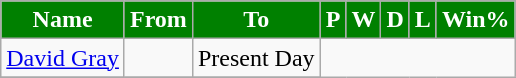<table class="wikitable sortable" style="text-align: center;">
<tr>
<th style="background:#008000; color:white;" scope="col">Name</th>
<th style="background:#008000; color:white;" scope="col">From</th>
<th style="background:#008000; color:white;" scope="col">To</th>
<th style="background:#008000; color:white;" scope="col">P</th>
<th style="background:#008000; color:white;" scope="col">W</th>
<th style="background:#008000; color:white;" scope="col">D</th>
<th style="background:#008000; color:white;" scope="col">L</th>
<th style="background:#008000; color:white;" scope="col">Win%</th>
</tr>
<tr>
<td align=left> <a href='#'>David Gray</a></td>
<td></td>
<td>Present Day<br></td>
</tr>
<tr>
</tr>
</table>
